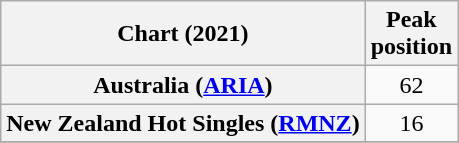<table class="wikitable sortable plainrowheaders" style="text-align:center">
<tr>
<th scope="col">Chart (2021)</th>
<th scope="col">Peak<br> position</th>
</tr>
<tr>
<th scope="row">Australia (<a href='#'>ARIA</a>)</th>
<td>62</td>
</tr>
<tr>
<th scope="row">New Zealand Hot Singles (<a href='#'>RMNZ</a>)</th>
<td>16</td>
</tr>
<tr>
</tr>
</table>
